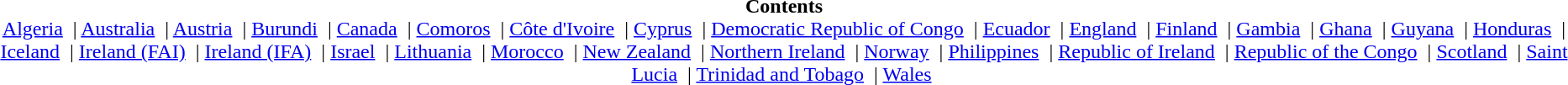<table class="toc" style="margin:1em auto;">
<tr>
<td align=center><strong>Contents</strong><br><div><a href='#'>Algeria</a>  | <a href='#'>Australia</a>  | <a href='#'>Austria</a>  | <a href='#'>Burundi</a>  | <a href='#'>Canada</a>  | <a href='#'>Comoros</a>  | <a href='#'>Côte d'Ivoire</a>  | <a href='#'>Cyprus</a>  | <a href='#'>Democratic Republic of Congo</a>  | <a href='#'>Ecuador</a>  | <a href='#'>England</a>  | <a href='#'>Finland</a>  | <a href='#'>Gambia</a>  | <a href='#'>Ghana</a>  | <a href='#'>Guyana</a>  | <a href='#'>Honduras</a>  | <a href='#'>Iceland</a>  | <a href='#'>Ireland (FAI)</a>  | <a href='#'>Ireland (IFA)</a>  | <a href='#'>Israel</a>  | <a href='#'>Lithuania</a>  | <a href='#'>Morocco</a>  | <a href='#'>New Zealand</a>  | <a href='#'>Northern Ireland</a>  | <a href='#'>Norway</a>  | <a href='#'>Philippines</a>   | <a href='#'>Republic of Ireland</a>  | <a href='#'>Republic of the Congo</a>  | <a href='#'>Scotland</a>  | <a href='#'>Saint Lucia</a>  | <a href='#'>Trinidad and Tobago</a>  | <a href='#'>Wales</a> </div></td>
</tr>
</table>
